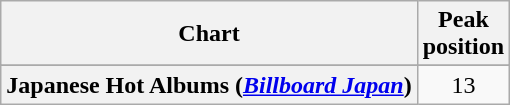<table class="wikitable sortable plainrowheaders" style="text-align:center">
<tr>
<th scope="col">Chart</th>
<th scope="col">Peak<br>position</th>
</tr>
<tr>
</tr>
<tr>
<th scope="row">Japanese Hot Albums (<em><a href='#'>Billboard Japan</a></em>)</th>
<td>13</td>
</tr>
</table>
